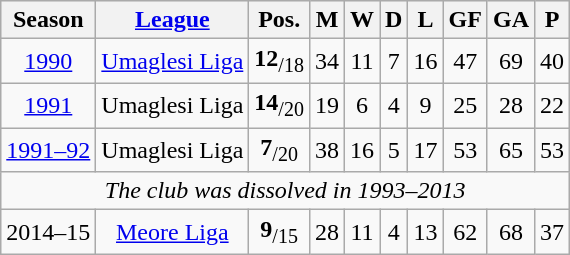<table class="wikitable" style="text-align:center;">
<tr bgcolor="#efefef">
<th>Season</th>
<th><a href='#'>League</a></th>
<th>Pos.</th>
<th>M</th>
<th>W</th>
<th>D</th>
<th>L</th>
<th>GF</th>
<th>GA</th>
<th>P</th>
</tr>
<tr>
<td><a href='#'>1990</a></td>
<td><a href='#'>Umaglesi Liga</a></td>
<td><strong>12</strong><sub>/18</sub></td>
<td>34</td>
<td>11</td>
<td>7</td>
<td>16</td>
<td>47</td>
<td>69</td>
<td>40</td>
</tr>
<tr>
<td><a href='#'>1991</a></td>
<td>Umaglesi Liga</td>
<td><strong>14</strong><sub>/20</sub></td>
<td>19</td>
<td>6</td>
<td>4</td>
<td>9</td>
<td>25</td>
<td>28</td>
<td>22</td>
</tr>
<tr>
<td><a href='#'>1991–92</a></td>
<td>Umaglesi Liga</td>
<td><strong>7</strong><sub>/20</sub></td>
<td>38</td>
<td>16</td>
<td>5</td>
<td>17</td>
<td>53</td>
<td>65</td>
<td>53</td>
</tr>
<tr>
<td colspan=14><em>The club was dissolved in 1993–2013</em></td>
</tr>
<tr>
<td>2014–15</td>
<td><a href='#'>Meore Liga</a></td>
<td><strong>9</strong><sub>/15</sub></td>
<td>28</td>
<td>11</td>
<td>4</td>
<td>13</td>
<td>62</td>
<td>68</td>
<td>37</td>
</tr>
</table>
